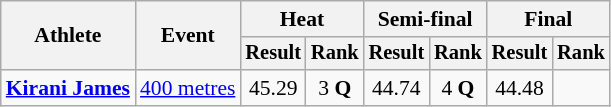<table class=wikitable style=font-size:90%>
<tr>
<th rowspan=2>Athlete</th>
<th rowspan=2>Event</th>
<th colspan=2>Heat</th>
<th colspan=2>Semi-final</th>
<th colspan=2>Final</th>
</tr>
<tr style=font-size:95%>
<th>Result</th>
<th>Rank</th>
<th>Result</th>
<th>Rank</th>
<th>Result</th>
<th>Rank</th>
</tr>
<tr align=center>
<td align=left><strong><a href='#'>Kirani James</a></strong></td>
<td align=left><a href='#'>400 metres</a></td>
<td>45.29</td>
<td>3 <strong>Q</strong></td>
<td>44.74</td>
<td>4 <strong>Q</strong></td>
<td>44.48</td>
<td></td>
</tr>
</table>
